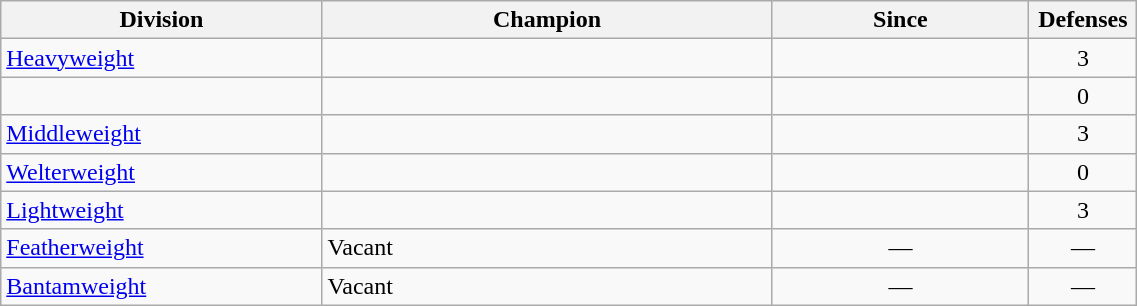<table id="Current_champions_Men" class="wikitable" width="60%">
<tr>
<th width="25%">Division</th>
<th width="35%">Champion</th>
<th width="20%">Since</th>
<th width="5%">Defenses</th>
</tr>
<tr>
<td><a href='#'>Heavyweight</a></td>
<td></td>
<td></td>
<td align=center>3</td>
</tr>
<tr>
<td></td>
<td></td>
<td></td>
<td align=center>0</td>
</tr>
<tr>
<td><a href='#'>Middleweight</a></td>
<td></td>
<td></td>
<td align=center>3</td>
</tr>
<tr>
<td><a href='#'>Welterweight</a></td>
<td></td>
<td></td>
<td align=center>0</td>
</tr>
<tr>
<td><a href='#'>Lightweight</a></td>
<td></td>
<td></td>
<td align=center>3</td>
</tr>
<tr>
<td><a href='#'>Featherweight</a></td>
<td>Vacant</td>
<td align=center>—</td>
<td align=center>—</td>
</tr>
<tr>
<td><a href='#'>Bantamweight</a></td>
<td>Vacant</td>
<td align=center>—</td>
<td align=center>—</td>
</tr>
</table>
